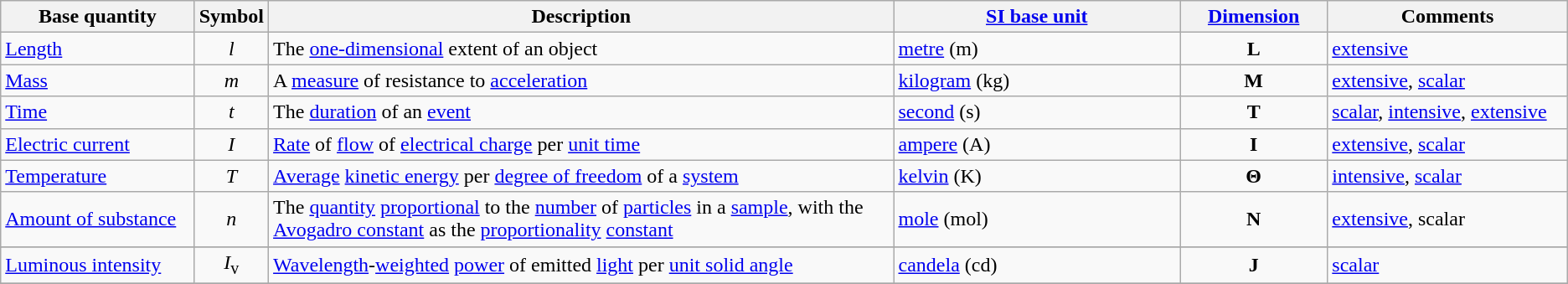<table class="wikitable" style="1" cellspacing="0" cellpadding="3" style="width:100%;text-align:left">
<tr>
<th style="width:20ex">Base quantity</th>
<th style="width: 5ex">Symbol</th>
<th style="min-width:20ex" class="unsortable">Description</th>
<th style="width:30ex"><a href='#'>SI base unit</a></th>
<th style="width:15ex"><a href='#'>Dimension</a></th>
<th style="width:25ex">Comments</th>
</tr>
<tr>
<td><a href='#'>Length</a></td>
<td style="text-align: center"><em>l</em></td>
<td>The <a href='#'>one-dimensional</a> extent of an object</td>
<td><a href='#'>metre</a> (m)</td>
<td style="text-align: center"><strong>L</strong></td>
<td><a href='#'>extensive</a></td>
</tr>
<tr>
<td><a href='#'>Mass</a></td>
<td style="text-align: center"><em>m</em></td>
<td>A <a href='#'>measure</a> of resistance to <a href='#'>acceleration</a></td>
<td><a href='#'>kilogram</a> (kg)</td>
<td style="text-align: center"><strong>M</strong></td>
<td><a href='#'>extensive</a>, <a href='#'>scalar</a></td>
</tr>
<tr>
<td><a href='#'>Time</a></td>
<td style="text-align: center"><em>t</em></td>
<td>The <a href='#'>duration</a> of an <a href='#'>event</a></td>
<td><a href='#'>second</a> (s)</td>
<td style="text-align: center"><strong>T</strong></td>
<td><a href='#'>scalar</a>, <a href='#'>intensive</a>, <a href='#'>extensive</a></td>
</tr>
<tr>
<td><a href='#'>Electric current</a></td>
<td style="text-align: center"><em>I</em></td>
<td><a href='#'>Rate</a> of <a href='#'>flow</a> of <a href='#'>electrical charge</a> per <a href='#'>unit time</a></td>
<td><a href='#'>ampere</a> (A)</td>
<td style="text-align: center"><strong>I</strong></td>
<td><a href='#'>extensive</a>, <a href='#'>scalar</a></td>
</tr>
<tr>
<td><a href='#'>Temperature</a></td>
<td style="text-align: center"><em>T</em></td>
<td><a href='#'>Average</a> <a href='#'>kinetic energy</a> per <a href='#'>degree of freedom</a> of a <a href='#'>system</a></td>
<td><a href='#'>kelvin</a> (K)</td>
<td style="text-align: center"><strong>Θ</strong></td>
<td><a href='#'>intensive</a>, <a href='#'>scalar</a></td>
</tr>
<tr>
<td><a href='#'>Amount of substance</a></td>
<td style="text-align: center"><em>n</em></td>
<td>The <a href='#'>quantity</a> <a href='#'>proportional</a> to the <a href='#'>number</a> of <a href='#'>particles</a> in a <a href='#'>sample</a>, with the <a href='#'>Avogadro constant</a> as the <a href='#'>proportionality</a> <a href='#'>constant</a></td>
<td><a href='#'>mole</a> (mol)</td>
<td style="text-align: center"><strong>N</strong></td>
<td><a href='#'>extensive</a>, scalar</td>
</tr>
<tr style="width:30ex" class="unsortable"| formular>
</tr>
<tr>
<td><a href='#'>Luminous intensity</a></td>
<td style="text-align: center"><em>I</em><sub>v</sub></td>
<td><a href='#'>Wavelength</a>-<a href='#'>weighted</a> <a href='#'>power</a> of emitted <a href='#'>light</a> per <a href='#'>unit solid angle</a></td>
<td><a href='#'>candela</a> (cd)</td>
<td style="text-align: center"><strong>J</strong></td>
<td><a href='#'>scalar</a></td>
</tr>
<tr>
</tr>
</table>
